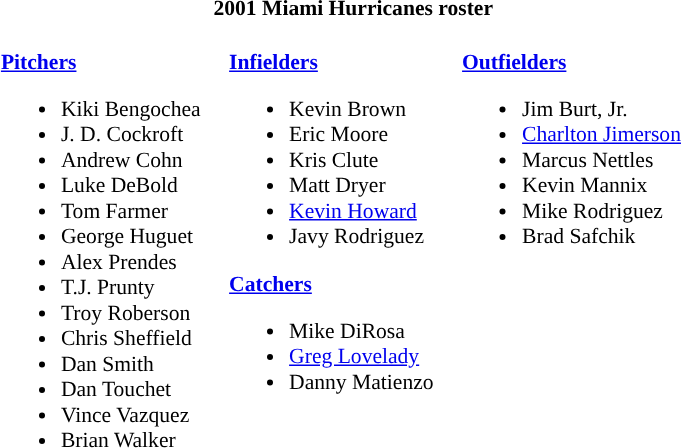<table class="toccolours" style="border-collapse:collapse; font-size:90%;">
<tr>
<th colspan="7">2001 Miami Hurricanes roster</th>
</tr>
<tr>
</tr>
<tr>
<td width="03"> </td>
<td valign="top"><br><strong><a href='#'>Pitchers</a></strong><ul><li>Kiki Bengochea</li><li>J. D. Cockroft</li><li>Andrew Cohn</li><li>Luke DeBold</li><li>Tom Farmer</li><li>George Huguet</li><li>Alex Prendes</li><li>T.J. Prunty</li><li>Troy Roberson</li><li>Chris Sheffield</li><li>Dan Smith</li><li>Dan Touchet</li><li>Vince Vazquez</li><li>Brian Walker</li></ul></td>
<td width="15"> </td>
<td valign="top"><br><strong><a href='#'>Infielders</a></strong><ul><li>Kevin Brown</li><li>Eric Moore</li><li>Kris Clute</li><li>Matt Dryer</li><li><a href='#'>Kevin Howard</a></li><li>Javy Rodriguez</li></ul><strong><a href='#'>Catchers</a></strong><ul><li>Mike DiRosa</li><li><a href='#'>Greg Lovelady</a></li><li>Danny Matienzo</li></ul></td>
<td width="15"> </td>
<td valign="top"><br><strong><a href='#'>Outfielders</a></strong><ul><li>Jim Burt, Jr.</li><li><a href='#'>Charlton Jimerson</a></li><li>Marcus Nettles</li><li>Kevin Mannix</li><li>Mike Rodriguez</li><li>Brad Safchik</li></ul></td>
<td width="20"> </td>
</tr>
</table>
